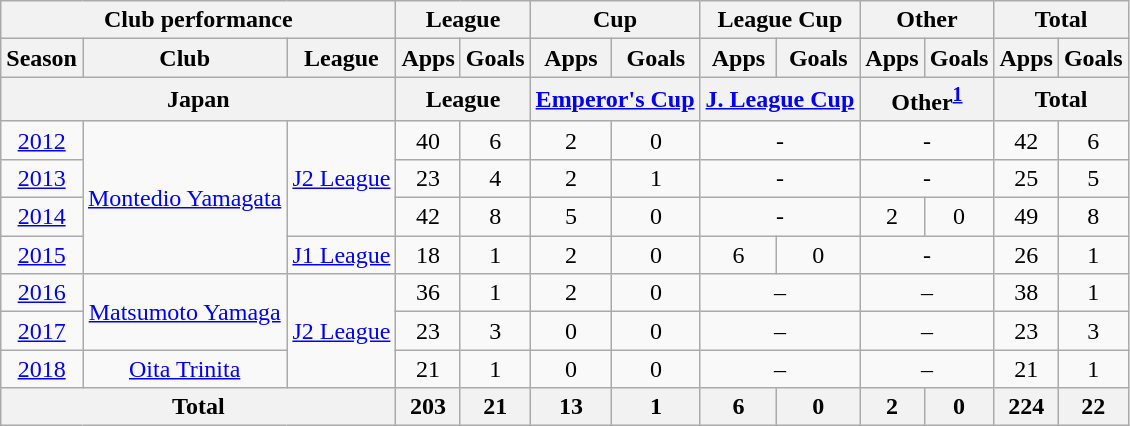<table class="wikitable" style="text-align:center;">
<tr>
<th colspan=3>Club performance</th>
<th colspan=2>League</th>
<th colspan=2>Cup</th>
<th colspan=2>League Cup</th>
<th colspan=2>Other</th>
<th colspan=2>Total</th>
</tr>
<tr>
<th>Season</th>
<th>Club</th>
<th>League</th>
<th>Apps</th>
<th>Goals</th>
<th>Apps</th>
<th>Goals</th>
<th>Apps</th>
<th>Goals</th>
<th>Apps</th>
<th>Goals</th>
<th>Apps</th>
<th>Goals</th>
</tr>
<tr>
<th colspan=3>Japan</th>
<th colspan=2>League</th>
<th colspan=2><a href='#'>Emperor's Cup</a></th>
<th colspan=2><a href='#'>J. League Cup</a></th>
<th colspan=2>Other<sup><a href='#'>1</a></sup></th>
<th colspan=2>Total</th>
</tr>
<tr>
<td><a href='#'>2012</a></td>
<td rowspan=4><a href='#'>Montedio Yamagata</a></td>
<td rowspan=3><a href='#'>J2 League</a></td>
<td>40</td>
<td>6</td>
<td>2</td>
<td>0</td>
<td colspan="2">-</td>
<td colspan="2">-</td>
<td>42</td>
<td>6</td>
</tr>
<tr>
<td><a href='#'>2013</a></td>
<td>23</td>
<td>4</td>
<td>2</td>
<td>1</td>
<td colspan="2">-</td>
<td colspan="2">-</td>
<td>25</td>
<td>5</td>
</tr>
<tr>
<td><a href='#'>2014</a></td>
<td>42</td>
<td>8</td>
<td>5</td>
<td>0</td>
<td colspan="2">-</td>
<td>2</td>
<td>0</td>
<td>49</td>
<td>8</td>
</tr>
<tr>
<td><a href='#'>2015</a></td>
<td><a href='#'>J1 League</a></td>
<td>18</td>
<td>1</td>
<td>2</td>
<td>0</td>
<td>6</td>
<td>0</td>
<td colspan="2">-</td>
<td>26</td>
<td>1</td>
</tr>
<tr>
<td><a href='#'>2016</a></td>
<td rowspan="2"><a href='#'>Matsumoto Yamaga</a></td>
<td rowspan="3"><a href='#'>J2 League</a></td>
<td>36</td>
<td>1</td>
<td>2</td>
<td>0</td>
<td colspan="2">–</td>
<td colspan="2">–</td>
<td>38</td>
<td>1</td>
</tr>
<tr>
<td><a href='#'>2017</a></td>
<td>23</td>
<td>3</td>
<td>0</td>
<td>0</td>
<td colspan="2">–</td>
<td colspan="2">–</td>
<td>23</td>
<td>3</td>
</tr>
<tr>
<td><a href='#'>2018</a></td>
<td><a href='#'>Oita Trinita</a></td>
<td>21</td>
<td>1</td>
<td>0</td>
<td>0</td>
<td colspan="2">–</td>
<td colspan="2">–</td>
<td>21</td>
<td>1</td>
</tr>
<tr>
<th colspan=3>Total</th>
<th>203</th>
<th>21</th>
<th>13</th>
<th>1</th>
<th>6</th>
<th>0</th>
<th>2</th>
<th>0</th>
<th>224</th>
<th>22</th>
</tr>
</table>
